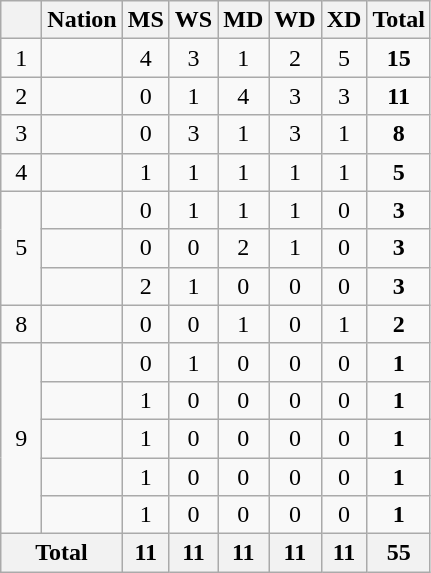<table class="wikitable" style="text-align:center">
<tr>
<th width="20"></th>
<th>Nation</th>
<th width="20">MS</th>
<th width="20">WS</th>
<th width="20">MD</th>
<th width="20">WD</th>
<th width="20">XD</th>
<th>Total</th>
</tr>
<tr>
<td>1</td>
<td align=left><strong></strong></td>
<td>4</td>
<td>3</td>
<td>1</td>
<td>2</td>
<td>5</td>
<td><strong>15</strong></td>
</tr>
<tr>
<td>2</td>
<td align=left></td>
<td>0</td>
<td>1</td>
<td>4</td>
<td>3</td>
<td>3</td>
<td><strong>11</strong></td>
</tr>
<tr>
<td>3</td>
<td align=left></td>
<td>0</td>
<td>3</td>
<td>1</td>
<td>3</td>
<td>1</td>
<td><strong>8</strong></td>
</tr>
<tr>
<td>4</td>
<td align=left></td>
<td>1</td>
<td>1</td>
<td>1</td>
<td>1</td>
<td>1</td>
<td><strong>5</strong></td>
</tr>
<tr>
<td rowspan=3>5</td>
<td align=left></td>
<td>0</td>
<td>1</td>
<td>1</td>
<td>1</td>
<td>0</td>
<td><strong>3</strong></td>
</tr>
<tr>
<td align=left></td>
<td>0</td>
<td>0</td>
<td>2</td>
<td>1</td>
<td>0</td>
<td><strong>3</strong></td>
</tr>
<tr>
<td align=left></td>
<td>2</td>
<td>1</td>
<td>0</td>
<td>0</td>
<td>0</td>
<td><strong>3</strong></td>
</tr>
<tr>
<td>8</td>
<td align=left></td>
<td>0</td>
<td>0</td>
<td>1</td>
<td>0</td>
<td>1</td>
<td><strong>2</strong></td>
</tr>
<tr>
<td rowspan=5>9</td>
<td align=left></td>
<td>0</td>
<td>1</td>
<td>0</td>
<td>0</td>
<td>0</td>
<td><strong>1</strong></td>
</tr>
<tr>
<td align=left></td>
<td>1</td>
<td>0</td>
<td>0</td>
<td>0</td>
<td>0</td>
<td><strong>1</strong></td>
</tr>
<tr>
<td align=left></td>
<td>1</td>
<td>0</td>
<td>0</td>
<td>0</td>
<td>0</td>
<td><strong>1</strong></td>
</tr>
<tr>
<td align=left></td>
<td>1</td>
<td>0</td>
<td>0</td>
<td>0</td>
<td>0</td>
<td><strong>1</strong></td>
</tr>
<tr>
<td align=left></td>
<td>1</td>
<td>0</td>
<td>0</td>
<td>0</td>
<td>0</td>
<td><strong>1</strong></td>
</tr>
<tr>
<th colspan="2" align=left>Total</th>
<th><strong>11</strong></th>
<th><strong>11</strong></th>
<th><strong>11</strong></th>
<th><strong>11</strong></th>
<th><strong>11</strong></th>
<th><strong>55</strong></th>
</tr>
</table>
